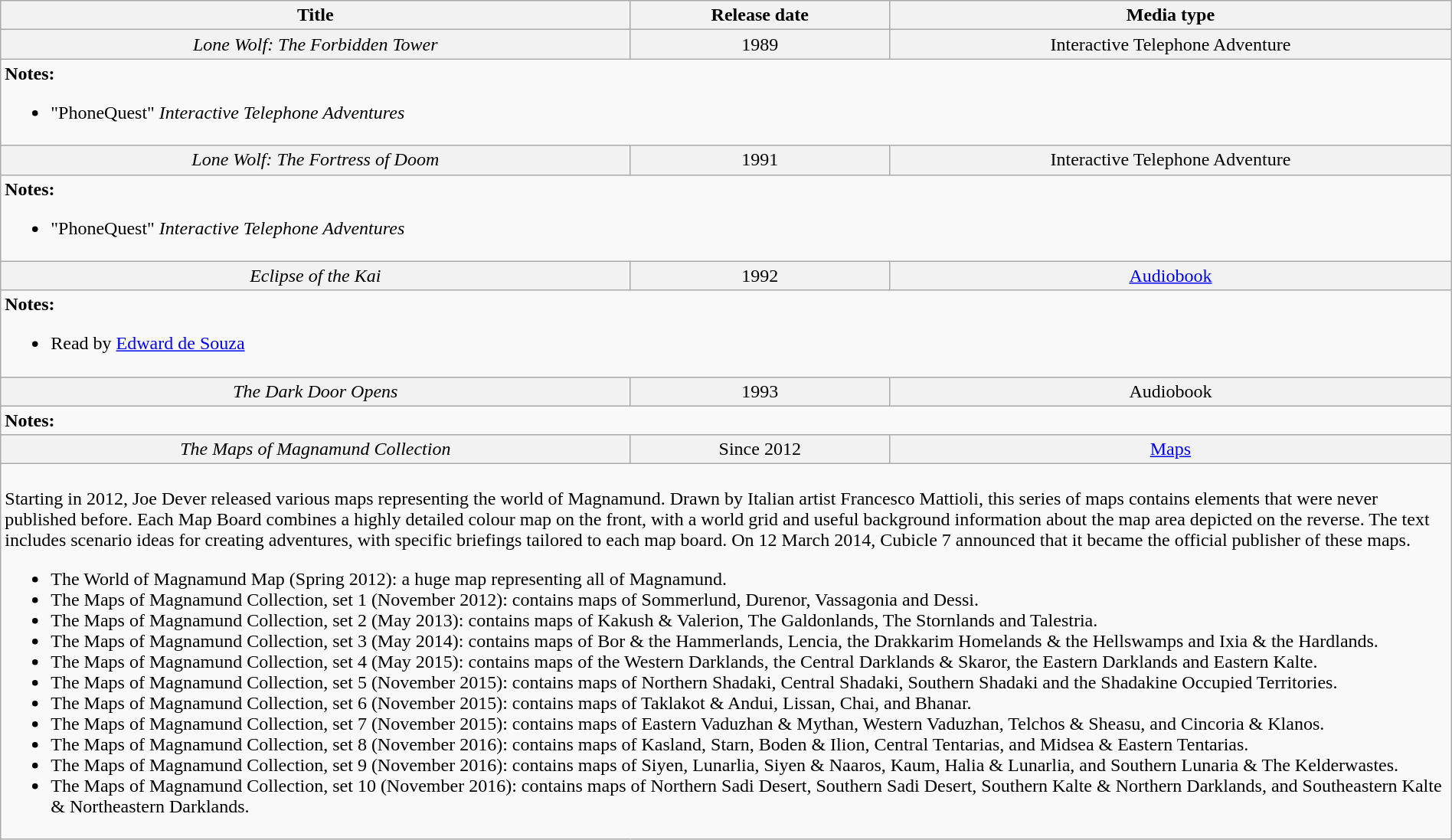<table class="wikitable" width="100%">
<tr style="text-align: center;">
<th>Title</th>
<th>Release date</th>
<th>Media type</th>
</tr>
<tr bgcolor="#F2F2F2" align="center">
<td><em>Lone Wolf: The Forbidden Tower</em></td>
<td>1989</td>
<td>Interactive Telephone Adventure</td>
</tr>
<tr>
<td colspan="3" style="border: none; vertical-align: top;"><strong>Notes:</strong><br><ul><li>"PhoneQuest" <em>Interactive Telephone Adventures</em></li></ul></td>
</tr>
<tr bgcolor="#F2F2F2" align="center">
<td><em>Lone Wolf: The Fortress of Doom</em></td>
<td>1991</td>
<td>Interactive Telephone Adventure</td>
</tr>
<tr>
<td colspan="3" style="border: none; vertical-align: top;"><strong>Notes:</strong><br><ul><li>"PhoneQuest" <em>Interactive Telephone Adventures</em></li></ul></td>
</tr>
<tr bgcolor="#F2F2F2" align="center">
<td><em>Eclipse of the Kai</em></td>
<td>1992</td>
<td><a href='#'>Audiobook</a></td>
</tr>
<tr>
<td colspan="3" style="border: none; vertical-align: top;"><strong>Notes:</strong><br><ul><li>Read by <a href='#'>Edward de Souza</a></li></ul></td>
</tr>
<tr bgcolor="#F2F2F2" align="center">
<td><em>The Dark Door Opens</em></td>
<td>1993</td>
<td>Audiobook</td>
</tr>
<tr>
<td colspan="3" style="border: none; vertical-align: top;"><strong>Notes:</strong></td>
</tr>
<tr bgcolor="#F2F2F2" align="center">
</tr>
<tr bgcolor="#F2F2F2" align="center">
<td><em>The Maps of Magnamund Collection</em></td>
<td>Since 2012</td>
<td><a href='#'>Maps</a></td>
</tr>
<tr>
<td colspan="3" style="border: none; vertical-align: top;"><br>Starting in 2012, Joe Dever released various maps representing the world of Magnamund. Drawn by Italian artist Francesco Mattioli, this series of maps contains elements that were never published before. Each Map Board combines a highly detailed colour map on the front, with a world grid and useful background information about the map area depicted on the reverse. The text includes scenario ideas for creating adventures, with specific briefings tailored to each map board. On 12 March 2014, Cubicle 7 announced that it became the official publisher of these maps.<ul><li>The World of Magnamund Map (Spring 2012): a huge map representing all of Magnamund.</li><li>The Maps of Magnamund Collection, set 1 (November 2012): contains maps of Sommerlund, Durenor, Vassagonia and Dessi.</li><li>The Maps of Magnamund Collection, set 2 (May 2013): contains maps of Kakush & Valerion, The Galdonlands, The Stornlands and Talestria.</li><li>The Maps of Magnamund Collection, set 3 (May 2014): contains maps of Bor & the Hammerlands, Lencia, the Drakkarim Homelands & the Hellswamps and Ixia & the Hardlands.</li><li>The Maps of Magnamund Collection, set 4 (May 2015): contains maps of the Western Darklands, the Central Darklands & Skaror, the Eastern Darklands and Eastern Kalte.</li><li>The Maps of Magnamund Collection, set 5 (November 2015): contains maps of Northern Shadaki, Central Shadaki, Southern Shadaki and the Shadakine Occupied Territories.</li><li>The Maps of Magnamund Collection, set 6 (November 2015): contains maps of Taklakot & Andui, Lissan, Chai, and Bhanar.</li><li>The Maps of Magnamund Collection, set 7 (November 2015): contains maps of Eastern Vaduzhan & Mythan, Western Vaduzhan, Telchos & Sheasu, and Cincoria & Klanos.</li><li>The Maps of Magnamund Collection, set 8 (November 2016): contains maps of Kasland, Starn, Boden & Ilion, Central Tentarias, and Midsea & Eastern Tentarias.</li><li>The Maps of Magnamund Collection, set 9 (November 2016): contains maps of Siyen, Lunarlia, Siyen & Naaros, Kaum, Halia & Lunarlia, and Southern Lunaria & The Kelderwastes.</li><li>The Maps of Magnamund Collection, set 10 (November 2016): contains maps of Northern Sadi Desert, Southern Sadi Desert, Southern Kalte & Northern Darklands, and Southeastern Kalte & Northeastern Darklands.</li></ul></td>
</tr>
<tr bgcolor="#F2F2F2" align="center">
</tr>
</table>
